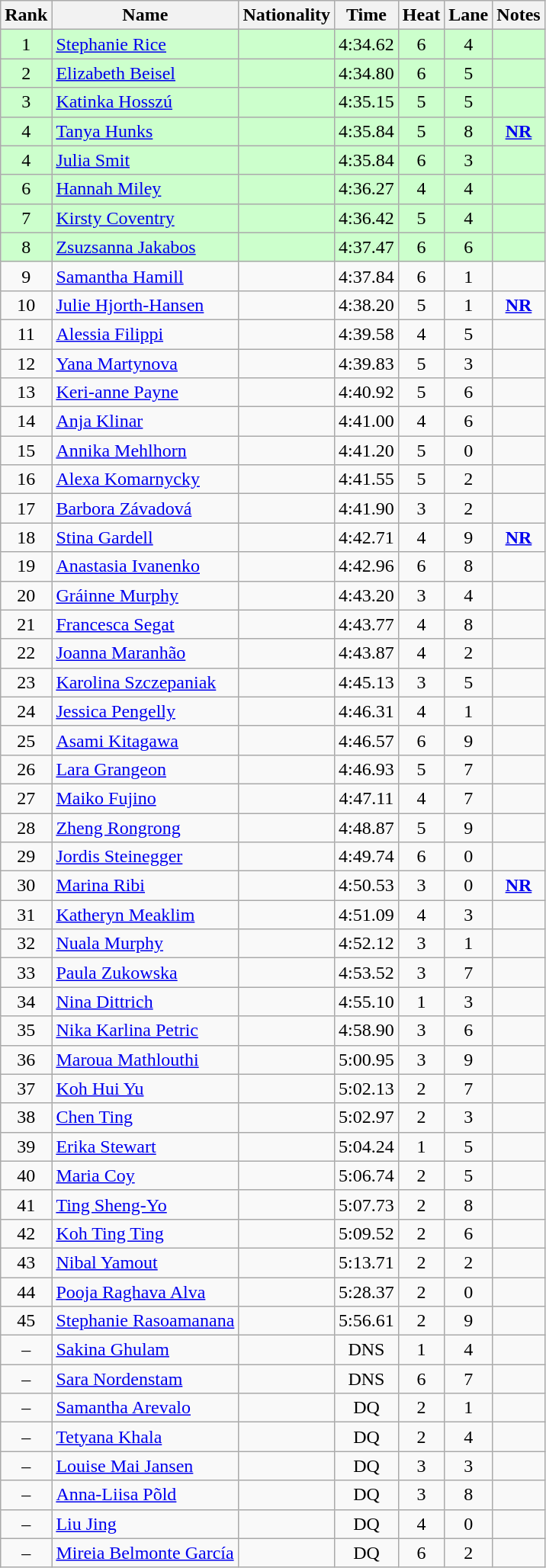<table class="wikitable sortable" style="text-align:center">
<tr>
<th>Rank</th>
<th>Name</th>
<th>Nationality</th>
<th>Time</th>
<th>Heat</th>
<th>Lane</th>
<th>Notes</th>
</tr>
<tr bgcolor=ccffcc>
<td>1</td>
<td align=left><a href='#'>Stephanie Rice</a></td>
<td align=left></td>
<td>4:34.62</td>
<td>6</td>
<td>4</td>
<td></td>
</tr>
<tr bgcolor=ccffcc>
<td>2</td>
<td align=left><a href='#'>Elizabeth Beisel</a></td>
<td align=left></td>
<td>4:34.80</td>
<td>6</td>
<td>5</td>
<td></td>
</tr>
<tr bgcolor=ccffcc>
<td>3</td>
<td align=left><a href='#'>Katinka Hosszú</a></td>
<td align=left></td>
<td>4:35.15</td>
<td>5</td>
<td>5</td>
<td></td>
</tr>
<tr bgcolor=ccffcc>
<td>4</td>
<td align=left><a href='#'>Tanya Hunks</a></td>
<td align=left></td>
<td>4:35.84</td>
<td>5</td>
<td>8</td>
<td><strong><a href='#'>NR</a></strong></td>
</tr>
<tr bgcolor=ccffcc>
<td>4</td>
<td align=left><a href='#'>Julia Smit</a></td>
<td align=left></td>
<td>4:35.84</td>
<td>6</td>
<td>3</td>
<td></td>
</tr>
<tr bgcolor=ccffcc>
<td>6</td>
<td align=left><a href='#'>Hannah Miley</a></td>
<td align=left></td>
<td>4:36.27</td>
<td>4</td>
<td>4</td>
<td></td>
</tr>
<tr bgcolor=ccffcc>
<td>7</td>
<td align=left><a href='#'>Kirsty Coventry</a></td>
<td align=left></td>
<td>4:36.42</td>
<td>5</td>
<td>4</td>
<td></td>
</tr>
<tr bgcolor=ccffcc>
<td>8</td>
<td align=left><a href='#'>Zsuzsanna Jakabos</a></td>
<td align=left></td>
<td>4:37.47</td>
<td>6</td>
<td>6</td>
<td></td>
</tr>
<tr>
<td>9</td>
<td align=left><a href='#'>Samantha Hamill</a></td>
<td align=left></td>
<td>4:37.84</td>
<td>6</td>
<td>1</td>
<td></td>
</tr>
<tr>
<td>10</td>
<td align=left><a href='#'>Julie Hjorth-Hansen</a></td>
<td align=left></td>
<td>4:38.20</td>
<td>5</td>
<td>1</td>
<td><strong><a href='#'>NR</a></strong></td>
</tr>
<tr>
<td>11</td>
<td align=left><a href='#'>Alessia Filippi</a></td>
<td align=left></td>
<td>4:39.58</td>
<td>4</td>
<td>5</td>
<td></td>
</tr>
<tr>
<td>12</td>
<td align=left><a href='#'>Yana Martynova</a></td>
<td align=left></td>
<td>4:39.83</td>
<td>5</td>
<td>3</td>
<td></td>
</tr>
<tr>
<td>13</td>
<td align=left><a href='#'>Keri-anne Payne</a></td>
<td align=left></td>
<td>4:40.92</td>
<td>5</td>
<td>6</td>
<td></td>
</tr>
<tr>
<td>14</td>
<td align=left><a href='#'>Anja Klinar</a></td>
<td align=left></td>
<td>4:41.00</td>
<td>4</td>
<td>6</td>
<td></td>
</tr>
<tr>
<td>15</td>
<td align=left><a href='#'>Annika Mehlhorn</a></td>
<td align=left></td>
<td>4:41.20</td>
<td>5</td>
<td>0</td>
<td></td>
</tr>
<tr>
<td>16</td>
<td align=left><a href='#'>Alexa Komarnycky</a></td>
<td align=left></td>
<td>4:41.55</td>
<td>5</td>
<td>2</td>
<td></td>
</tr>
<tr>
<td>17</td>
<td align=left><a href='#'>Barbora Závadová</a></td>
<td align=left></td>
<td>4:41.90</td>
<td>3</td>
<td>2</td>
<td></td>
</tr>
<tr>
<td>18</td>
<td align=left><a href='#'>Stina Gardell</a></td>
<td align=left></td>
<td>4:42.71</td>
<td>4</td>
<td>9</td>
<td><strong><a href='#'>NR</a></strong></td>
</tr>
<tr>
<td>19</td>
<td align=left><a href='#'>Anastasia Ivanenko</a></td>
<td align=left></td>
<td>4:42.96</td>
<td>6</td>
<td>8</td>
<td></td>
</tr>
<tr>
<td>20</td>
<td align=left><a href='#'>Gráinne Murphy</a></td>
<td align=left></td>
<td>4:43.20</td>
<td>3</td>
<td>4</td>
<td></td>
</tr>
<tr>
<td>21</td>
<td align=left><a href='#'>Francesca Segat</a></td>
<td align=left></td>
<td>4:43.77</td>
<td>4</td>
<td>8</td>
<td></td>
</tr>
<tr>
<td>22</td>
<td align=left><a href='#'>Joanna Maranhão</a></td>
<td align=left></td>
<td>4:43.87</td>
<td>4</td>
<td>2</td>
<td></td>
</tr>
<tr>
<td>23</td>
<td align=left><a href='#'>Karolina Szczepaniak</a></td>
<td align=left></td>
<td>4:45.13</td>
<td>3</td>
<td>5</td>
<td></td>
</tr>
<tr>
<td>24</td>
<td align=left><a href='#'>Jessica Pengelly</a></td>
<td align=left></td>
<td>4:46.31</td>
<td>4</td>
<td>1</td>
<td></td>
</tr>
<tr>
<td>25</td>
<td align=left><a href='#'>Asami Kitagawa</a></td>
<td align=left></td>
<td>4:46.57</td>
<td>6</td>
<td>9</td>
<td></td>
</tr>
<tr>
<td>26</td>
<td align=left><a href='#'>Lara Grangeon</a></td>
<td align=left></td>
<td>4:46.93</td>
<td>5</td>
<td>7</td>
<td></td>
</tr>
<tr>
<td>27</td>
<td align=left><a href='#'>Maiko Fujino</a></td>
<td align=left></td>
<td>4:47.11</td>
<td>4</td>
<td>7</td>
<td></td>
</tr>
<tr>
<td>28</td>
<td align=left><a href='#'>Zheng Rongrong</a></td>
<td align=left></td>
<td>4:48.87</td>
<td>5</td>
<td>9</td>
<td></td>
</tr>
<tr>
<td>29</td>
<td align=left><a href='#'>Jordis Steinegger</a></td>
<td align=left></td>
<td>4:49.74</td>
<td>6</td>
<td>0</td>
<td></td>
</tr>
<tr>
<td>30</td>
<td align=left><a href='#'>Marina Ribi</a></td>
<td align=left></td>
<td>4:50.53</td>
<td>3</td>
<td>0</td>
<td><strong><a href='#'>NR</a></strong></td>
</tr>
<tr>
<td>31</td>
<td align=left><a href='#'>Katheryn Meaklim</a></td>
<td align=left></td>
<td>4:51.09</td>
<td>4</td>
<td>3</td>
<td></td>
</tr>
<tr>
<td>32</td>
<td align=left><a href='#'>Nuala Murphy</a></td>
<td align=left></td>
<td>4:52.12</td>
<td>3</td>
<td>1</td>
<td></td>
</tr>
<tr>
<td>33</td>
<td align=left><a href='#'>Paula Zukowska</a></td>
<td align=left></td>
<td>4:53.52</td>
<td>3</td>
<td>7</td>
<td></td>
</tr>
<tr>
<td>34</td>
<td align=left><a href='#'>Nina Dittrich</a></td>
<td align=left></td>
<td>4:55.10</td>
<td>1</td>
<td>3</td>
<td></td>
</tr>
<tr>
<td>35</td>
<td align=left><a href='#'>Nika Karlina Petric</a></td>
<td align=left></td>
<td>4:58.90</td>
<td>3</td>
<td>6</td>
<td></td>
</tr>
<tr>
<td>36</td>
<td align=left><a href='#'>Maroua Mathlouthi</a></td>
<td align=left></td>
<td>5:00.95</td>
<td>3</td>
<td>9</td>
<td></td>
</tr>
<tr>
<td>37</td>
<td align=left><a href='#'>Koh Hui Yu</a></td>
<td align=left></td>
<td>5:02.13</td>
<td>2</td>
<td>7</td>
<td></td>
</tr>
<tr>
<td>38</td>
<td align=left><a href='#'>Chen Ting</a></td>
<td align=left></td>
<td>5:02.97</td>
<td>2</td>
<td>3</td>
<td></td>
</tr>
<tr>
<td>39</td>
<td align=left><a href='#'>Erika Stewart</a></td>
<td align=left></td>
<td>5:04.24</td>
<td>1</td>
<td>5</td>
<td></td>
</tr>
<tr>
<td>40</td>
<td align=left><a href='#'>Maria Coy</a></td>
<td align=left></td>
<td>5:06.74</td>
<td>2</td>
<td>5</td>
<td></td>
</tr>
<tr>
<td>41</td>
<td align=left><a href='#'>Ting Sheng-Yo</a></td>
<td align=left></td>
<td>5:07.73</td>
<td>2</td>
<td>8</td>
<td></td>
</tr>
<tr>
<td>42</td>
<td align=left><a href='#'>Koh Ting Ting</a></td>
<td align=left></td>
<td>5:09.52</td>
<td>2</td>
<td>6</td>
<td></td>
</tr>
<tr>
<td>43</td>
<td align=left><a href='#'>Nibal Yamout</a></td>
<td align=left></td>
<td>5:13.71</td>
<td>2</td>
<td>2</td>
<td></td>
</tr>
<tr>
<td>44</td>
<td align=left><a href='#'>Pooja Raghava Alva</a></td>
<td align=left></td>
<td>5:28.37</td>
<td>2</td>
<td>0</td>
<td></td>
</tr>
<tr>
<td>45</td>
<td align=left><a href='#'>Stephanie Rasoamanana</a></td>
<td align=left></td>
<td>5:56.61</td>
<td>2</td>
<td>9</td>
<td></td>
</tr>
<tr>
<td>–</td>
<td align=left><a href='#'>Sakina Ghulam</a></td>
<td align=left></td>
<td>DNS</td>
<td>1</td>
<td>4</td>
<td></td>
</tr>
<tr>
<td>–</td>
<td align=left><a href='#'>Sara Nordenstam</a></td>
<td align=left></td>
<td>DNS</td>
<td>6</td>
<td>7</td>
<td></td>
</tr>
<tr>
<td>–</td>
<td align=left><a href='#'>Samantha Arevalo</a></td>
<td align=left></td>
<td>DQ</td>
<td>2</td>
<td>1</td>
<td></td>
</tr>
<tr>
<td>–</td>
<td align=left><a href='#'>Tetyana Khala</a></td>
<td align=left></td>
<td>DQ</td>
<td>2</td>
<td>4</td>
<td></td>
</tr>
<tr>
<td>–</td>
<td align=left><a href='#'>Louise Mai Jansen</a></td>
<td align=left></td>
<td>DQ</td>
<td>3</td>
<td>3</td>
<td></td>
</tr>
<tr>
<td>–</td>
<td align=left><a href='#'>Anna-Liisa Põld</a></td>
<td align=left></td>
<td>DQ</td>
<td>3</td>
<td>8</td>
<td></td>
</tr>
<tr>
<td>–</td>
<td align=left><a href='#'>Liu Jing</a></td>
<td align=left></td>
<td>DQ</td>
<td>4</td>
<td>0</td>
<td></td>
</tr>
<tr>
<td>–</td>
<td align=left><a href='#'>Mireia Belmonte García</a></td>
<td align=left></td>
<td>DQ</td>
<td>6</td>
<td>2</td>
<td></td>
</tr>
</table>
